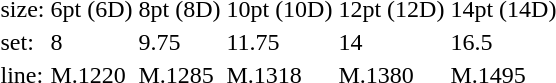<table style="margin-left:40px;">
<tr>
<td>size:</td>
<td>6pt (6D)</td>
<td>8pt (8D)</td>
<td>10pt (10D)</td>
<td>12pt (12D)</td>
<td>14pt (14D)</td>
</tr>
<tr>
<td>set:</td>
<td>8</td>
<td>9.75</td>
<td>11.75</td>
<td>14</td>
<td>16.5</td>
</tr>
<tr>
<td>line:</td>
<td>M.1220</td>
<td>M.1285</td>
<td>M.1318</td>
<td>M.1380</td>
<td>M.1495</td>
</tr>
</table>
